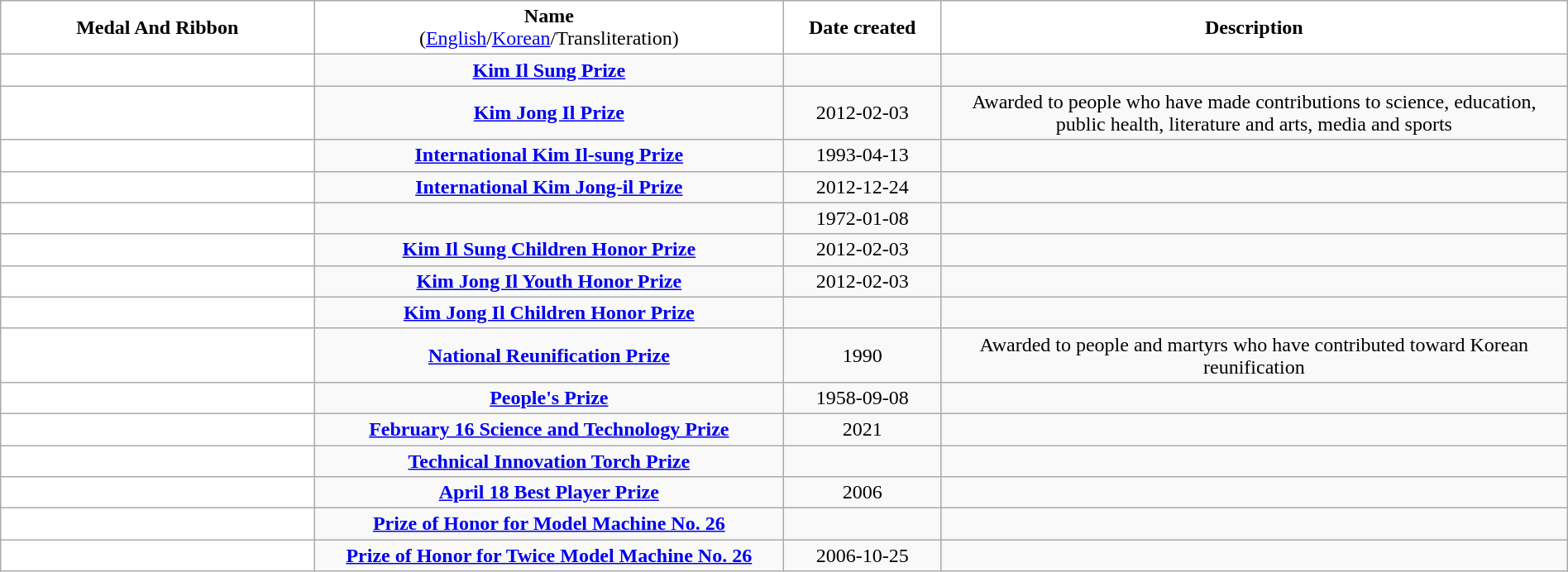<table class="wikitable" width="100%" style="text-align:center;">
<tr>
<td width="20%" bgcolor="#FFFFFF"><strong>Medal And Ribbon</strong></td>
<td width="30%" bgcolor="#FFFFFF"><strong>Name</strong><br>(<a href='#'>English</a>/<a href='#'>Korean</a>/Transliteration)</td>
<td width="10%" bgcolor="#FFFFFF"><strong>Date created</strong></td>
<td width="40%" bgcolor="#FFFFFF"><strong>Description</strong></td>
</tr>
<tr>
<td bgcolor="#FFFFFF"> </td>
<td><strong><a href='#'>Kim Il Sung Prize</a></strong></td>
<td></td>
<td></td>
</tr>
<tr>
<td bgcolor="#FFFFFF"></td>
<td><strong><a href='#'>Kim Jong Il Prize</a></strong></td>
<td>2012-02-03</td>
<td>Awarded to people who have made contributions to science, education, public health, literature and arts, media and sports</td>
</tr>
<tr>
<td bgcolor="#FFFFFF"></td>
<td><strong><a href='#'>International Kim Il-sung Prize</a></strong></td>
<td>1993-04-13</td>
<td></td>
</tr>
<tr>
<td bgcolor="#FFFFFF"></td>
<td><strong><a href='#'>International Kim Jong-il Prize</a></strong></td>
<td>2012-12-24</td>
<td></td>
</tr>
<tr>
<td bgcolor="#FFFFFF"></td>
<td><strong></strong></td>
<td>1972-01-08</td>
<td></td>
</tr>
<tr>
<td bgcolor="#FFFFFF"></td>
<td><strong><a href='#'>Kim Il Sung Children Honor Prize</a></strong></td>
<td>2012-02-03</td>
<td></td>
</tr>
<tr>
<td bgcolor="#FFFFFF"></td>
<td><strong><a href='#'>Kim Jong Il Youth Honor Prize</a></strong></td>
<td>2012-02-03</td>
<td></td>
</tr>
<tr>
<td bgcolor="#FFFFFF"></td>
<td><strong><a href='#'>Kim Jong Il Children Honor Prize</a></strong></td>
<td></td>
<td></td>
</tr>
<tr>
<td bgcolor="#FFFFFF"></td>
<td><strong><a href='#'>National Reunification Prize</a></strong></td>
<td>1990</td>
<td>Awarded to people and martyrs who have contributed toward Korean reunification</td>
</tr>
<tr>
<td bgcolor="#FFFFFF"></td>
<td><strong><a href='#'>People's Prize</a></strong></td>
<td>1958-09-08</td>
<td></td>
</tr>
<tr>
<td bgcolor="#FFFFFF"></td>
<td><strong><a href='#'>February 16 Science and Technology Prize</a></strong></td>
<td>2021</td>
<td></td>
</tr>
<tr>
<td bgcolor="#FFFFFF"></td>
<td><strong><a href='#'>Technical Innovation Torch Prize</a></strong></td>
<td></td>
<td></td>
</tr>
<tr>
<td bgcolor="#FFFFFF"></td>
<td><strong><a href='#'>April 18 Best Player Prize</a></strong></td>
<td>2006</td>
<td></td>
</tr>
<tr>
<td bgcolor="#FFFFFF"></td>
<td><strong><a href='#'>Prize of Honor for Model Machine No. 26</a></strong></td>
<td></td>
<td></td>
</tr>
<tr>
<td bgcolor="#FFFFFF"></td>
<td><strong><a href='#'>Prize of Honor for Twice Model Machine No. 26</a></strong></td>
<td>2006-10-25</td>
<td></td>
</tr>
</table>
